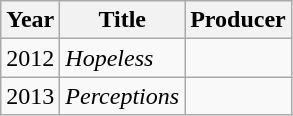<table class="wikitable">
<tr>
<th>Year</th>
<th>Title</th>
<th>Producer</th>
</tr>
<tr>
<td>2012</td>
<td><em>Hopeless</em></td>
<td></td>
</tr>
<tr>
<td>2013</td>
<td><em>Perceptions</em></td>
<td></td>
</tr>
</table>
